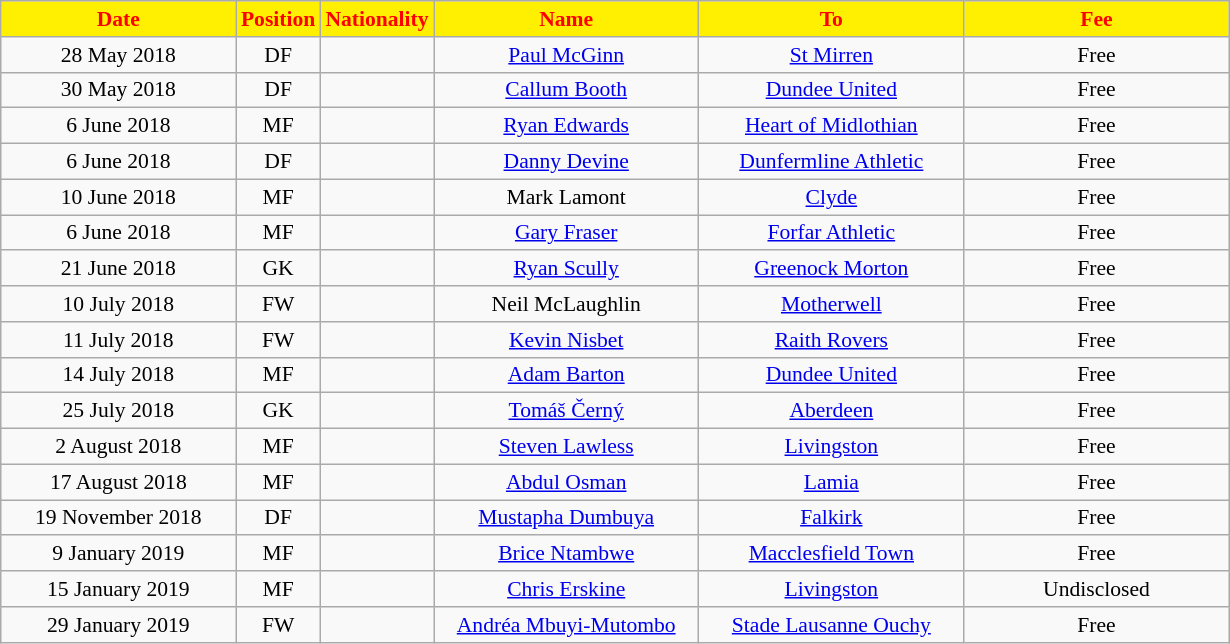<table class="wikitable"  style="text-align:center; font-size:90%; ">
<tr>
<th style="background:#FFEF00; color:red; width:150px;">Date</th>
<th style="background:#FFEF00; color:red; width:45px;">Position</th>
<th style="background:#FFEF00; color:red; width:45px;">Nationality</th>
<th style="background:#FFEF00; color:red; width:170px;">Name</th>
<th style="background:#FFEF00; color:red; width:170px;">To</th>
<th style="background:#FFEF00; color:red; width:170px;">Fee</th>
</tr>
<tr>
<td>28 May 2018</td>
<td>DF</td>
<td></td>
<td><a href='#'>Paul McGinn</a></td>
<td><a href='#'>St Mirren</a></td>
<td>Free</td>
</tr>
<tr>
<td>30 May 2018</td>
<td>DF</td>
<td></td>
<td><a href='#'>Callum Booth</a></td>
<td><a href='#'>Dundee United</a></td>
<td>Free</td>
</tr>
<tr>
<td>6 June 2018</td>
<td>MF</td>
<td></td>
<td><a href='#'>Ryan Edwards</a></td>
<td><a href='#'>Heart of Midlothian</a></td>
<td>Free</td>
</tr>
<tr>
<td>6 June 2018</td>
<td>DF</td>
<td></td>
<td><a href='#'>Danny Devine</a></td>
<td><a href='#'>Dunfermline Athletic</a></td>
<td>Free</td>
</tr>
<tr>
<td>10 June 2018</td>
<td>MF</td>
<td></td>
<td>Mark Lamont</td>
<td><a href='#'>Clyde</a></td>
<td>Free</td>
</tr>
<tr>
<td>6 June 2018</td>
<td>MF</td>
<td></td>
<td><a href='#'>Gary Fraser</a></td>
<td><a href='#'>Forfar Athletic</a></td>
<td>Free</td>
</tr>
<tr>
<td>21 June 2018</td>
<td>GK</td>
<td></td>
<td><a href='#'>Ryan Scully</a></td>
<td><a href='#'>Greenock Morton</a></td>
<td>Free</td>
</tr>
<tr>
<td>10 July 2018</td>
<td>FW</td>
<td></td>
<td>Neil McLaughlin</td>
<td><a href='#'>Motherwell</a></td>
<td>Free</td>
</tr>
<tr>
<td>11 July 2018</td>
<td>FW</td>
<td></td>
<td><a href='#'>Kevin Nisbet</a></td>
<td><a href='#'>Raith Rovers</a></td>
<td>Free</td>
</tr>
<tr>
<td>14 July 2018</td>
<td>MF</td>
<td></td>
<td><a href='#'>Adam Barton</a></td>
<td><a href='#'>Dundee United</a></td>
<td>Free</td>
</tr>
<tr>
<td>25 July 2018</td>
<td>GK</td>
<td></td>
<td><a href='#'>Tomáš Černý</a></td>
<td><a href='#'>Aberdeen</a></td>
<td>Free</td>
</tr>
<tr>
<td>2 August 2018</td>
<td>MF</td>
<td></td>
<td><a href='#'>Steven Lawless</a></td>
<td><a href='#'>Livingston</a></td>
<td>Free</td>
</tr>
<tr>
<td>17 August 2018</td>
<td>MF</td>
<td></td>
<td><a href='#'>Abdul Osman</a></td>
<td><a href='#'>Lamia</a></td>
<td>Free</td>
</tr>
<tr>
<td>19 November 2018</td>
<td>DF</td>
<td></td>
<td><a href='#'>Mustapha Dumbuya</a></td>
<td><a href='#'>Falkirk</a></td>
<td>Free</td>
</tr>
<tr>
<td>9 January 2019</td>
<td>MF</td>
<td></td>
<td><a href='#'>Brice Ntambwe</a></td>
<td><a href='#'>Macclesfield Town</a></td>
<td>Free</td>
</tr>
<tr>
<td>15 January 2019</td>
<td>MF</td>
<td></td>
<td><a href='#'>Chris Erskine</a></td>
<td><a href='#'>Livingston</a></td>
<td>Undisclosed</td>
</tr>
<tr>
<td>29 January 2019</td>
<td>FW</td>
<td></td>
<td><a href='#'>Andréa Mbuyi-Mutombo</a></td>
<td><a href='#'>Stade Lausanne Ouchy</a></td>
<td>Free</td>
</tr>
</table>
